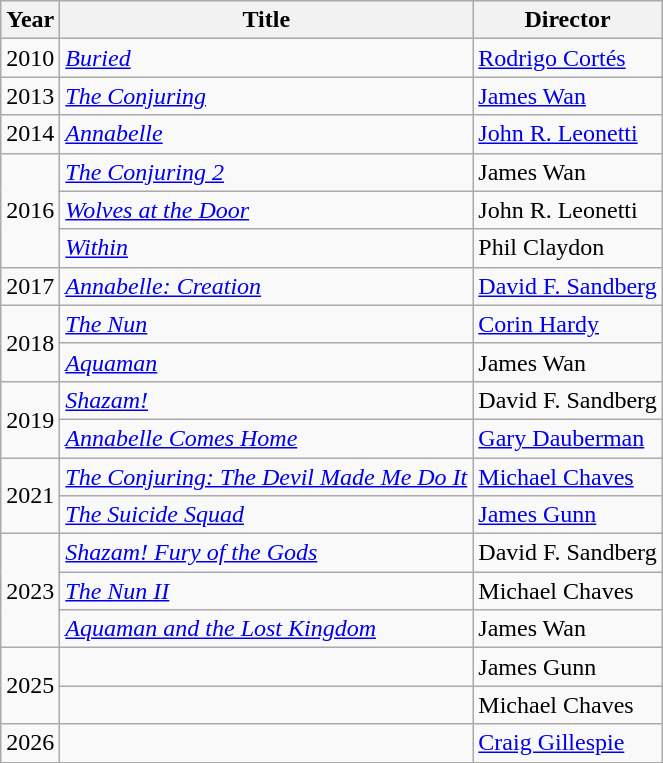<table class="wikitable">
<tr>
<th>Year</th>
<th>Title</th>
<th>Director</th>
</tr>
<tr>
<td>2010</td>
<td><em><a href='#'>Buried</a></em></td>
<td><a href='#'>Rodrigo Cortés</a></td>
</tr>
<tr>
<td>2013</td>
<td><em><a href='#'>The Conjuring</a></em></td>
<td><a href='#'>James Wan</a></td>
</tr>
<tr>
<td>2014</td>
<td><em><a href='#'>Annabelle</a></em></td>
<td><a href='#'>John R. Leonetti</a></td>
</tr>
<tr>
<td rowspan="3">2016</td>
<td><em><a href='#'>The Conjuring 2</a></em></td>
<td>James Wan</td>
</tr>
<tr>
<td><em><a href='#'>Wolves at the Door</a></em></td>
<td>John R. Leonetti</td>
</tr>
<tr>
<td><em><a href='#'>Within</a></em></td>
<td>Phil Claydon</td>
</tr>
<tr>
<td>2017</td>
<td><em><a href='#'>Annabelle: Creation</a></em></td>
<td><a href='#'>David F. Sandberg</a></td>
</tr>
<tr>
<td rowspan="2">2018</td>
<td><em><a href='#'>The Nun</a></em></td>
<td><a href='#'>Corin Hardy</a></td>
</tr>
<tr>
<td><em><a href='#'>Aquaman</a></em></td>
<td>James Wan</td>
</tr>
<tr>
<td rowspan="2">2019</td>
<td><em><a href='#'>Shazam!</a></em></td>
<td>David F. Sandberg</td>
</tr>
<tr>
<td><em><a href='#'>Annabelle Comes Home</a></em></td>
<td><a href='#'>Gary Dauberman</a></td>
</tr>
<tr>
<td rowspan="2">2021</td>
<td><em><a href='#'>The Conjuring: The Devil Made Me Do It</a></em></td>
<td><a href='#'>Michael Chaves</a></td>
</tr>
<tr>
<td><em><a href='#'>The Suicide Squad</a></em></td>
<td><a href='#'>James Gunn</a></td>
</tr>
<tr>
<td rowspan="3">2023</td>
<td><em><a href='#'>Shazam! Fury of the Gods</a></em></td>
<td>David F. Sandberg</td>
</tr>
<tr>
<td><em><a href='#'>The Nun II</a></em></td>
<td>Michael Chaves</td>
</tr>
<tr>
<td><em><a href='#'>Aquaman and the Lost Kingdom</a></em></td>
<td>James Wan</td>
</tr>
<tr>
<td rowspan="2">2025</td>
<td></td>
<td>James Gunn</td>
</tr>
<tr>
<td></td>
<td>Michael Chaves</td>
</tr>
<tr>
<td>2026</td>
<td></td>
<td><a href='#'>Craig Gillespie</a></td>
</tr>
<tr>
</tr>
</table>
